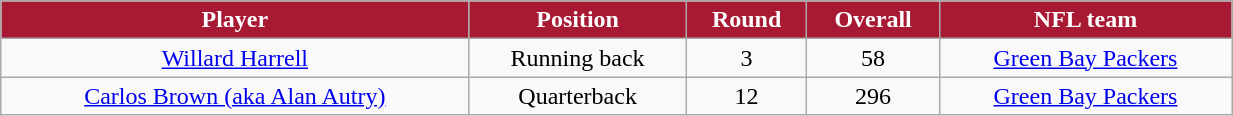<table class="wikitable" width="65%">
<tr align="center"  style="background:#A81933;color:#FFFFFF;">
<td><strong>Player</strong></td>
<td><strong>Position</strong></td>
<td><strong>Round</strong></td>
<td><strong>Overall</strong></td>
<td><strong>NFL team</strong></td>
</tr>
<tr align="center" bgcolor="">
<td><a href='#'>Willard Harrell</a></td>
<td>Running back</td>
<td>3</td>
<td>58</td>
<td><a href='#'>Green Bay Packers</a></td>
</tr>
<tr align="center" bgcolor="">
<td><a href='#'>Carlos Brown (aka Alan Autry)</a></td>
<td>Quarterback</td>
<td>12</td>
<td>296</td>
<td><a href='#'>Green Bay Packers</a></td>
</tr>
</table>
